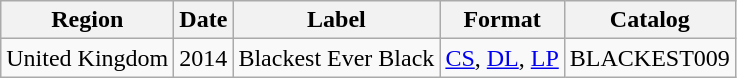<table class="wikitable">
<tr>
<th>Region</th>
<th>Date</th>
<th>Label</th>
<th>Format</th>
<th>Catalog</th>
</tr>
<tr>
<td>United Kingdom</td>
<td>2014</td>
<td>Blackest Ever Black</td>
<td><a href='#'>CS</a>, <a href='#'>DL</a>, <a href='#'>LP</a></td>
<td>BLACKEST009</td>
</tr>
</table>
